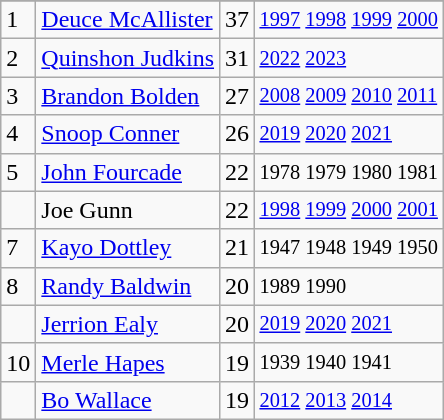<table class="wikitable">
<tr>
</tr>
<tr>
<td>1</td>
<td><a href='#'>Deuce McAllister</a></td>
<td>37</td>
<td style="font-size:85%;"><a href='#'>1997</a> <a href='#'>1998</a> <a href='#'>1999</a> <a href='#'>2000</a></td>
</tr>
<tr>
<td>2</td>
<td><a href='#'>Quinshon Judkins</a></td>
<td>31</td>
<td style="font-size:85%;"><a href='#'>2022</a> <a href='#'>2023</a></td>
</tr>
<tr>
<td>3</td>
<td><a href='#'>Brandon Bolden</a></td>
<td>27</td>
<td style="font-size:85%;"><a href='#'>2008</a> <a href='#'>2009</a> <a href='#'>2010</a> <a href='#'>2011</a></td>
</tr>
<tr>
<td>4</td>
<td><a href='#'>Snoop Conner</a></td>
<td>26</td>
<td style="font-size:85%;"><a href='#'>2019</a> <a href='#'>2020</a> <a href='#'>2021</a></td>
</tr>
<tr>
<td>5</td>
<td><a href='#'>John Fourcade</a></td>
<td>22</td>
<td style="font-size:85%;">1978 1979 1980 1981</td>
</tr>
<tr>
<td></td>
<td>Joe Gunn</td>
<td>22</td>
<td style="font-size:85%;"><a href='#'>1998</a> <a href='#'>1999</a> <a href='#'>2000</a> <a href='#'>2001</a></td>
</tr>
<tr>
<td>7</td>
<td><a href='#'>Kayo Dottley</a></td>
<td>21</td>
<td style="font-size:85%;">1947 1948 1949 1950</td>
</tr>
<tr>
<td>8</td>
<td><a href='#'>Randy Baldwin</a></td>
<td>20</td>
<td style="font-size:85%;">1989 1990</td>
</tr>
<tr>
<td></td>
<td><a href='#'>Jerrion Ealy</a></td>
<td>20</td>
<td style="font-size:85%;"><a href='#'>2019</a> <a href='#'>2020</a> <a href='#'>2021</a></td>
</tr>
<tr>
<td>10</td>
<td><a href='#'>Merle Hapes</a></td>
<td>19</td>
<td style="font-size:85%;">1939 1940 1941</td>
</tr>
<tr>
<td></td>
<td><a href='#'>Bo Wallace</a></td>
<td>19</td>
<td style="font-size:85%;"><a href='#'>2012</a> <a href='#'>2013</a> <a href='#'>2014</a></td>
</tr>
</table>
